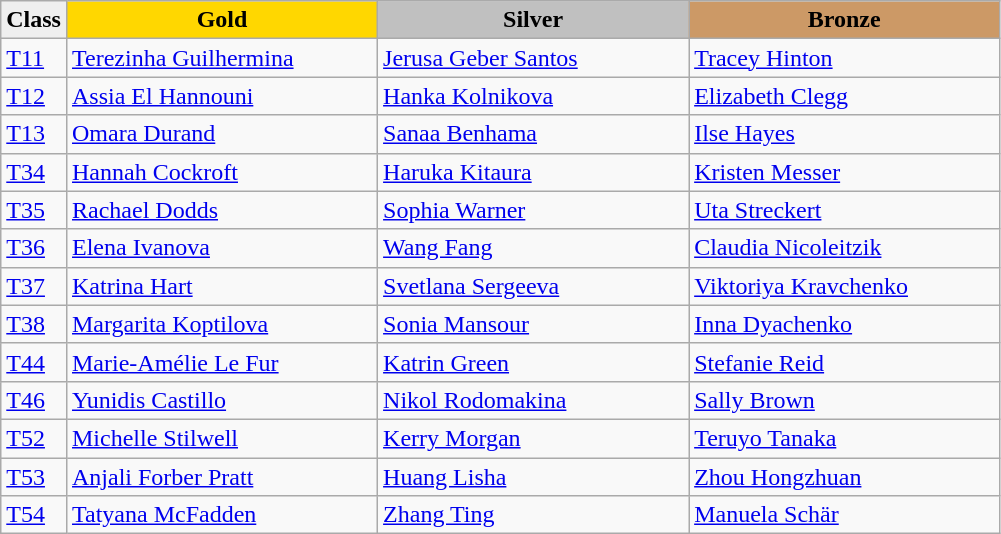<table class="wikitable" style="text-align:left">
<tr style="text-align:center;">
<td style="background:#efefef;"><strong>Class</strong></td>
<td style="width:200px; background:gold;"><strong>Gold</strong></td>
<td style="width:200px; background:silver;"><strong>Silver</strong></td>
<td style="width:200px; background:#c96;"><strong>Bronze</strong></td>
</tr>
<tr>
<td><a href='#'>T11</a></td>
<td><a href='#'>Terezinha Guilhermina</a><br><em> </em></td>
<td><a href='#'>Jerusa Geber Santos</a><br><em> </em></td>
<td><a href='#'>Tracey Hinton</a><br><em> </em></td>
</tr>
<tr>
<td><a href='#'>T12</a></td>
<td><a href='#'>Assia El Hannouni</a><br><em> </em></td>
<td><a href='#'>Hanka Kolnikova</a><br><em> </em></td>
<td><a href='#'>Elizabeth Clegg</a><br><em> </em></td>
</tr>
<tr>
<td><a href='#'>T13</a></td>
<td><a href='#'>Omara Durand</a><br><em> </em></td>
<td><a href='#'>Sanaa Benhama</a><br><em> </em></td>
<td><a href='#'>Ilse Hayes</a><br><em> </em></td>
</tr>
<tr>
<td><a href='#'>T34</a></td>
<td><a href='#'>Hannah Cockroft</a><br><em> </em></td>
<td><a href='#'>Haruka Kitaura</a><br><em> </em></td>
<td><a href='#'>Kristen Messer</a><br><em> </em></td>
</tr>
<tr>
<td><a href='#'>T35</a></td>
<td><a href='#'>Rachael Dodds</a><br><em> </em></td>
<td><a href='#'>Sophia Warner</a><br><em> </em></td>
<td><a href='#'>Uta Streckert</a><br><em> </em></td>
</tr>
<tr>
<td><a href='#'>T36</a></td>
<td><a href='#'>Elena Ivanova</a><br><em> </em></td>
<td><a href='#'>Wang Fang</a><br><em> </em></td>
<td><a href='#'>Claudia Nicoleitzik</a><br><em> </em></td>
</tr>
<tr>
<td><a href='#'>T37</a></td>
<td><a href='#'>Katrina Hart</a><br><em> </em></td>
<td><a href='#'>Svetlana Sergeeva</a><br><em> </em></td>
<td><a href='#'>Viktoriya Kravchenko</a><br><em> </em></td>
</tr>
<tr>
<td><a href='#'>T38</a></td>
<td><a href='#'>Margarita Koptilova</a><br><em> </em></td>
<td><a href='#'>Sonia Mansour</a><br><em> </em></td>
<td><a href='#'>Inna Dyachenko</a><br><em> </em></td>
</tr>
<tr>
<td><a href='#'>T44</a></td>
<td><a href='#'>Marie-Amélie Le Fur</a><br><em> </em></td>
<td><a href='#'>Katrin Green</a><br><em> </em></td>
<td><a href='#'>Stefanie Reid</a><br><em> </em></td>
</tr>
<tr>
<td><a href='#'>T46</a></td>
<td><a href='#'>Yunidis Castillo</a><br><em> </em></td>
<td><a href='#'>Nikol Rodomakina</a><br><em> </em></td>
<td><a href='#'>Sally Brown</a><br><em> </em></td>
</tr>
<tr>
<td><a href='#'>T52</a></td>
<td><a href='#'>Michelle Stilwell</a><br><em> </em></td>
<td><a href='#'>Kerry Morgan</a><br><em> </em></td>
<td><a href='#'>Teruyo Tanaka</a><br><em> </em></td>
</tr>
<tr>
<td><a href='#'>T53</a></td>
<td><a href='#'>Anjali Forber Pratt</a><br><em> </em></td>
<td><a href='#'>Huang Lisha</a><br><em> </em></td>
<td><a href='#'>Zhou Hongzhuan</a><br><em> </em></td>
</tr>
<tr>
<td><a href='#'>T54</a></td>
<td><a href='#'>Tatyana McFadden</a><br><em> </em></td>
<td><a href='#'>Zhang Ting</a><br><em> </em></td>
<td><a href='#'>Manuela Schär</a><br><em> </em></td>
</tr>
</table>
